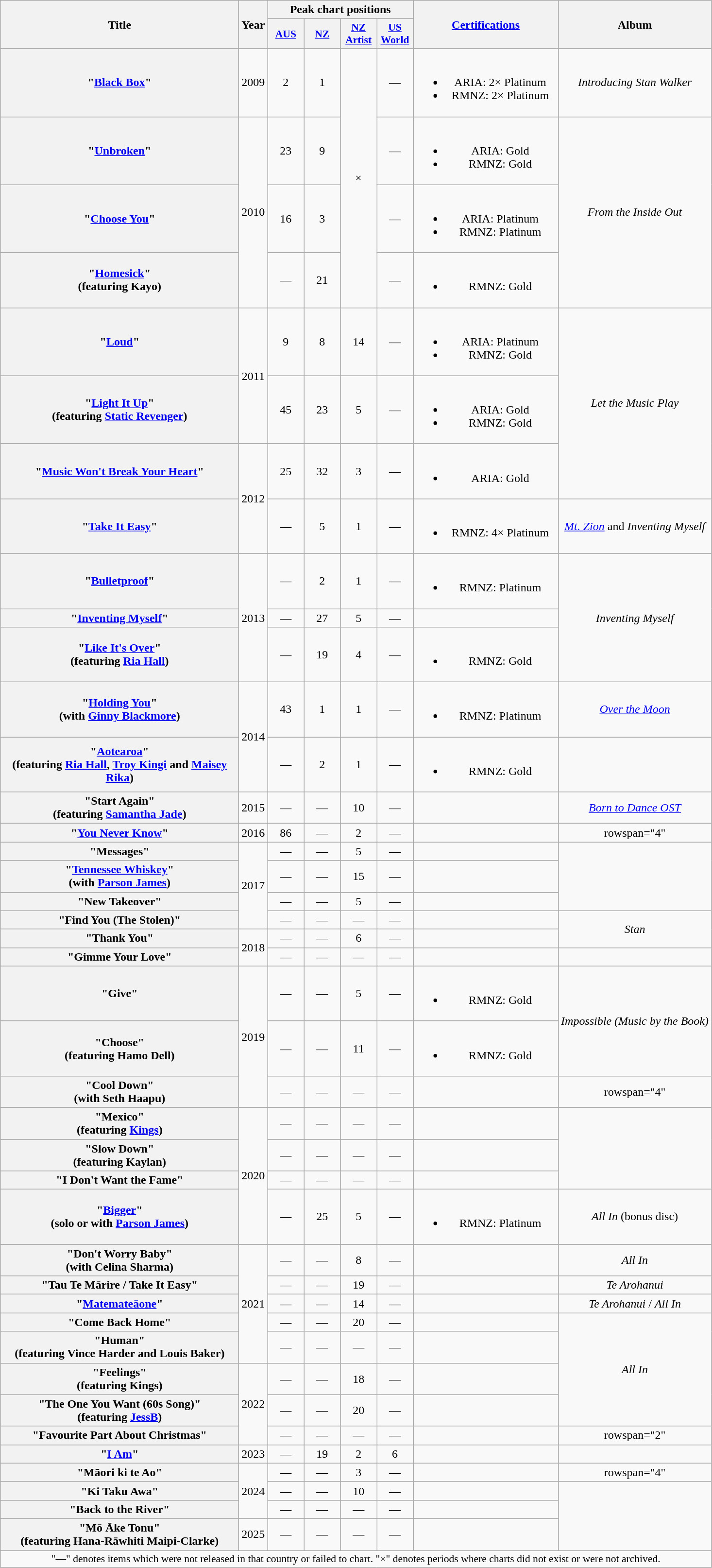<table class="wikitable plainrowheaders" style="text-align:center;">
<tr>
<th scope="col" rowspan="2" style="width:20em;">Title</th>
<th scope="col" rowspan="2">Year</th>
<th scope="col" colspan="4">Peak chart positions</th>
<th scope="col" rowspan="2" style="width:12em;"><a href='#'>Certifications</a></th>
<th scope="col" rowspan="2">Album</th>
</tr>
<tr>
<th scope="col" style="width:3em;font-size:90%;"><a href='#'>AUS</a><br></th>
<th scope="col" style="width:3em;font-size:90%;"><a href='#'>NZ</a><br></th>
<th scope="col" style="width:3em;font-size:90%;"><a href='#'>NZ<br>Artist</a><br></th>
<th scope="col" style="width:3em;font-size:90%;"><a href='#'>US<br>World</a><br></th>
</tr>
<tr>
<th scope="row">"<a href='#'>Black Box</a>"</th>
<td>2009</td>
<td>2</td>
<td>1</td>
<td rowspan="4">×</td>
<td>—</td>
<td><br><ul><li>ARIA: 2× Platinum</li><li>RMNZ: 2× Platinum</li></ul></td>
<td><em>Introducing Stan Walker</em></td>
</tr>
<tr>
<th scope="row">"<a href='#'>Unbroken</a>"</th>
<td rowspan="3">2010</td>
<td>23</td>
<td>9</td>
<td>—</td>
<td><br><ul><li>ARIA: Gold</li><li>RMNZ: Gold</li></ul></td>
<td rowspan="3"><em>From the Inside Out</em></td>
</tr>
<tr>
<th scope="row">"<a href='#'>Choose You</a>"</th>
<td>16</td>
<td>3</td>
<td>—</td>
<td><br><ul><li>ARIA: Platinum</li><li>RMNZ: Platinum</li></ul></td>
</tr>
<tr>
<th scope="row">"<a href='#'>Homesick</a>"<br><span>(featuring Kayo)</span></th>
<td>—</td>
<td>21</td>
<td>—</td>
<td><br><ul><li>RMNZ: Gold</li></ul></td>
</tr>
<tr>
<th scope="row">"<a href='#'>Loud</a>"</th>
<td rowspan="2">2011</td>
<td>9</td>
<td>8</td>
<td>14</td>
<td>—</td>
<td><br><ul><li>ARIA: Platinum</li><li>RMNZ: Gold</li></ul></td>
<td rowspan="3"><em>Let the Music Play</em></td>
</tr>
<tr>
<th scope="row">"<a href='#'>Light It Up</a>"<br><span>(featuring <a href='#'>Static Revenger</a>)</span></th>
<td>45</td>
<td>23</td>
<td>5</td>
<td>—</td>
<td><br><ul><li>ARIA: Gold</li><li>RMNZ: Gold</li></ul></td>
</tr>
<tr>
<th scope="row">"<a href='#'>Music Won't Break Your Heart</a>"</th>
<td rowspan="2">2012</td>
<td>25</td>
<td>32</td>
<td>3</td>
<td>—</td>
<td><br><ul><li>ARIA: Gold</li></ul></td>
</tr>
<tr>
<th scope="row">"<a href='#'>Take It Easy</a>"</th>
<td>—</td>
<td>5</td>
<td>1</td>
<td>—</td>
<td><br><ul><li>RMNZ: 4× Platinum</li></ul></td>
<td><em><a href='#'>Mt. Zion</a></em> and <em>Inventing Myself</em></td>
</tr>
<tr>
<th scope="row">"<a href='#'>Bulletproof</a>"</th>
<td rowspan="3">2013</td>
<td>—</td>
<td>2</td>
<td>1</td>
<td>—</td>
<td><br><ul><li>RMNZ: Platinum</li></ul></td>
<td rowspan="3"><em>Inventing Myself</em></td>
</tr>
<tr>
<th scope="row">"<a href='#'>Inventing Myself</a>"</th>
<td>—</td>
<td>27</td>
<td>5</td>
<td>—</td>
<td></td>
</tr>
<tr>
<th scope="row">"<a href='#'>Like It's Over</a>"<br><span>(featuring <a href='#'>Ria Hall</a>)</span></th>
<td>—</td>
<td>19</td>
<td>4</td>
<td>—</td>
<td><br><ul><li>RMNZ: Gold</li></ul></td>
</tr>
<tr>
<th scope="row">"<a href='#'>Holding You</a>"<br><span>(with <a href='#'>Ginny Blackmore</a>)</span></th>
<td rowspan="2">2014</td>
<td>43</td>
<td>1</td>
<td>1</td>
<td>—</td>
<td><br><ul><li>RMNZ: Platinum</li></ul></td>
<td><em><a href='#'>Over the Moon</a></em></td>
</tr>
<tr>
<th scope="row">"<a href='#'>Aotearoa</a>"<br><span>(featuring <a href='#'>Ria Hall</a>, <a href='#'>Troy Kingi</a> and <a href='#'>Maisey Rika</a>)</span></th>
<td>—</td>
<td>2</td>
<td>1</td>
<td>—</td>
<td><br><ul><li>RMNZ: Gold</li></ul></td>
<td></td>
</tr>
<tr>
<th scope="row">"Start Again"<br><span>(featuring <a href='#'>Samantha Jade</a>)</span></th>
<td>2015</td>
<td>—</td>
<td>—</td>
<td>10</td>
<td>—</td>
<td></td>
<td><em><a href='#'>Born to Dance OST</a></em></td>
</tr>
<tr>
<th scope="row">"<a href='#'>You Never Know</a>"</th>
<td>2016</td>
<td>86</td>
<td>—</td>
<td>2</td>
<td>—</td>
<td></td>
<td>rowspan="4" </td>
</tr>
<tr>
<th scope="row">"Messages"</th>
<td rowspan="4">2017</td>
<td>—</td>
<td>—</td>
<td>5</td>
<td>—</td>
<td></td>
</tr>
<tr>
<th scope="row">"<a href='#'>Tennessee Whiskey</a>"<br><span>(with <a href='#'>Parson James</a>)</span></th>
<td>—</td>
<td>—</td>
<td>15</td>
<td>—</td>
<td></td>
</tr>
<tr>
<th scope="row">"New Takeover"</th>
<td>—</td>
<td>—</td>
<td>5</td>
<td>—</td>
<td></td>
</tr>
<tr>
<th scope="row">"Find You (The Stolen)"</th>
<td>—</td>
<td>—</td>
<td>—</td>
<td>—</td>
<td></td>
<td rowspan="2"><em>Stan</em></td>
</tr>
<tr>
<th scope="row">"Thank You"</th>
<td rowspan="2">2018</td>
<td>—</td>
<td>—</td>
<td>6</td>
<td>—</td>
<td></td>
</tr>
<tr>
<th scope="row">"Gimme Your Love"</th>
<td>—</td>
<td>—</td>
<td>—</td>
<td>—</td>
<td></td>
<td></td>
</tr>
<tr>
<th scope="row">"Give"</th>
<td rowspan="3">2019</td>
<td>—</td>
<td>—</td>
<td>5</td>
<td>—</td>
<td><br><ul><li>RMNZ: Gold</li></ul></td>
<td rowspan="2"><em>Impossible (Music by the Book)</em></td>
</tr>
<tr>
<th scope="row">"Choose"<br><span>(featuring Hamo Dell)</span></th>
<td>—</td>
<td>—</td>
<td>11</td>
<td>—</td>
<td><br><ul><li>RMNZ: Gold</li></ul></td>
</tr>
<tr>
<th scope="row">"Cool Down"<br><span>(with Seth Haapu)</span></th>
<td>—</td>
<td>—</td>
<td>—</td>
<td>—</td>
<td></td>
<td>rowspan="4" </td>
</tr>
<tr>
<th scope="row">"Mexico"<br><span>(featuring <a href='#'>Kings</a>)</span></th>
<td rowspan="4">2020</td>
<td>—</td>
<td>—</td>
<td>—</td>
<td>—</td>
<td></td>
</tr>
<tr>
<th scope="row">"Slow Down"<br><span>(featuring Kaylan)</span></th>
<td>—</td>
<td>—</td>
<td>—</td>
<td>—</td>
<td></td>
</tr>
<tr>
<th scope="row">"I Don't Want the Fame"</th>
<td>—</td>
<td>—</td>
<td>—</td>
<td>—</td>
<td></td>
</tr>
<tr>
<th scope="row">"<a href='#'>Bigger</a>"<br><span>(solo or with <a href='#'>Parson James</a>)</span></th>
<td>—</td>
<td>25</td>
<td>5</td>
<td>—</td>
<td><br><ul><li>RMNZ: Platinum</li></ul></td>
<td><em>All In</em> (bonus disc)</td>
</tr>
<tr>
<th scope="row">"Don't Worry Baby"<br><span>(with Celina Sharma)</span></th>
<td rowspan="5">2021</td>
<td>—</td>
<td>—</td>
<td>8</td>
<td>—</td>
<td></td>
<td><em>All In</em></td>
</tr>
<tr>
<th scope="row">"Tau Te Mārire / Take It Easy"<br></th>
<td>—</td>
<td>—</td>
<td>19</td>
<td>—</td>
<td></td>
<td><em>Te Arohanui</em></td>
</tr>
<tr>
<th scope="row">"<a href='#'>Matemateāone</a>"</th>
<td>—</td>
<td>—</td>
<td>14</td>
<td>—</td>
<td></td>
<td><em>Te Arohanui</em> / <em>All In</em></td>
</tr>
<tr>
<th scope="row">"Come Back Home"</th>
<td>—</td>
<td>—</td>
<td>20</td>
<td>—</td>
<td></td>
<td rowspan="4"><em>All In</em></td>
</tr>
<tr>
<th scope="row">"Human"<br><span>(featuring Vince Harder and Louis Baker)</span></th>
<td>—</td>
<td>—</td>
<td>—</td>
<td>—</td>
<td></td>
</tr>
<tr>
<th scope="row">"Feelings"<br><span>(featuring Kings)</span></th>
<td rowspan="3">2022</td>
<td>—</td>
<td>—</td>
<td>18</td>
<td>—</td>
<td></td>
</tr>
<tr>
<th scope="row">"The One You Want (60s Song)"<br><span>(featuring <a href='#'>JessB</a>)</span></th>
<td>—</td>
<td>—</td>
<td>20</td>
<td>—</td>
<td></td>
</tr>
<tr>
<th scope="row">"Favourite Part About Christmas"</th>
<td>—</td>
<td>—</td>
<td>—</td>
<td>—</td>
<td></td>
<td>rowspan="2" </td>
</tr>
<tr>
<th scope="row">"<a href='#'>I Am</a>"</th>
<td>2023</td>
<td>—</td>
<td>19</td>
<td>2</td>
<td>6</td>
<td></td>
</tr>
<tr>
<th scope="row">"Māori ki te Ao"</th>
<td rowspan="3">2024</td>
<td>—</td>
<td>—</td>
<td>3</td>
<td>—</td>
<td></td>
<td>rowspan="4" </td>
</tr>
<tr>
<th scope="row">"Ki Taku Awa"</th>
<td>—</td>
<td>—</td>
<td>10</td>
<td>—</td>
<td></td>
</tr>
<tr>
<th scope="row">"Back to the River"</th>
<td>—</td>
<td>—</td>
<td>—</td>
<td>—</td>
<td></td>
</tr>
<tr>
<th scope="row">"Mō Āke Tonu"<br><span>(featuring Hana-Rāwhiti Maipi-Clarke)</span></th>
<td>2025</td>
<td>—</td>
<td>—</td>
<td>—</td>
<td>—</td>
<td></td>
</tr>
<tr>
<td colspan="15" style="font-size:90%">"—" denotes items which were not released in that country or failed to chart. "×" denotes periods where charts did not exist or were not archived.</td>
</tr>
</table>
